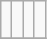<table class="wikitable">
<tr ---->
<td><br></td>
<td><br></td>
<td><br></td>
<td><br></td>
</tr>
<tr --->
</tr>
</table>
